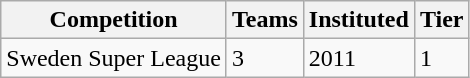<table class="wikitable">
<tr>
<th>Competition</th>
<th>Teams</th>
<th>Instituted</th>
<th>Tier</th>
</tr>
<tr>
<td>Sweden Super League</td>
<td>3</td>
<td>2011</td>
<td>1</td>
</tr>
</table>
